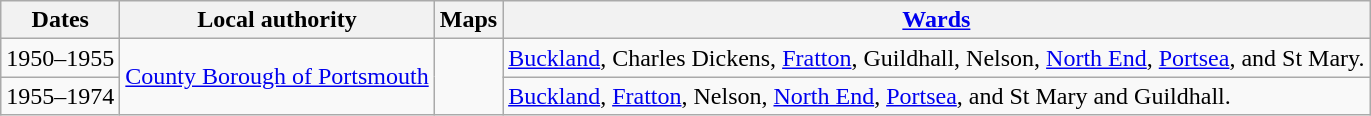<table class=wikitable>
<tr>
<th>Dates</th>
<th>Local authority</th>
<th>Maps</th>
<th><a href='#'>Wards</a></th>
</tr>
<tr>
<td>1950–1955</td>
<td rowspan="2"><a href='#'>County Borough of Portsmouth</a></td>
<td rowspan="2"></td>
<td><a href='#'>Buckland</a>, Charles Dickens, <a href='#'>Fratton</a>, Guildhall, Nelson, <a href='#'>North End</a>, <a href='#'>Portsea</a>, and St Mary.</td>
</tr>
<tr>
<td>1955–1974</td>
<td><a href='#'>Buckland</a>, <a href='#'>Fratton</a>, Nelson, <a href='#'>North End</a>, <a href='#'>Portsea</a>, and St Mary and Guildhall.</td>
</tr>
</table>
